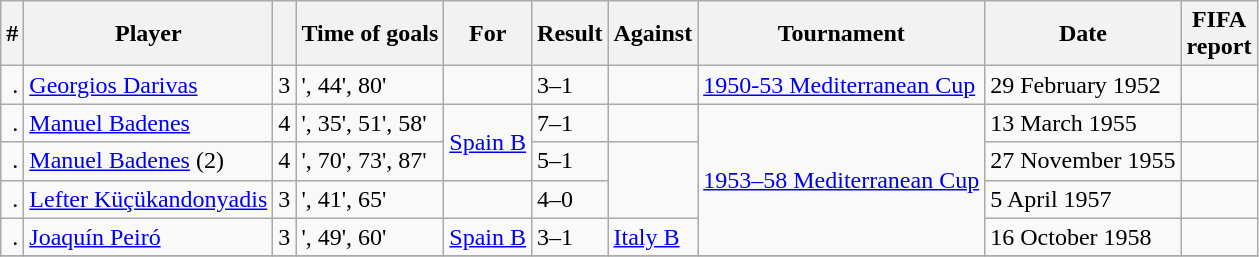<table class="wikitable plainrowheaders sortable">
<tr>
<th scope=col>#</th>
<th scope=col>Player</th>
<th scope=col></th>
<th scope=col>Time of goals</th>
<th scope=col>For</th>
<th scope=col>Result</th>
<th scope=col>Against</th>
<th scope=col>Tournament</th>
<th scope=col>Date</th>
<th scope=col class="unsortable">FIFA<br>report</th>
</tr>
<tr>
<td align="right">.</td>
<td><a href='#'>Georgios Darivas</a></td>
<td align="center">3</td>
<td>', 44', 80'</td>
<td></td>
<td>3–1</td>
<td></td>
<td><a href='#'>1950-53 Mediterranean Cup</a></td>
<td>29 February 1952</td>
<td></td>
</tr>
<tr>
<td align="right">.</td>
<td><a href='#'>Manuel Badenes</a></td>
<td align="center">4</td>
<td>', 35', 51', 58'</td>
<td rowspan="2"> <a href='#'>Spain B</a></td>
<td>7–1</td>
<td></td>
<td rowspan="4"><a href='#'>1953–58 Mediterranean Cup</a></td>
<td>13 March 1955</td>
<td></td>
</tr>
<tr>
<td align="right">.</td>
<td><a href='#'>Manuel Badenes</a> (2)</td>
<td align="center">4</td>
<td>', 70', 73', 87'</td>
<td>5–1</td>
<td rowspan="2"></td>
<td>27 November 1955</td>
<td></td>
</tr>
<tr>
<td align="right">.</td>
<td><a href='#'>Lefter Küçükandonyadis</a></td>
<td align="center">3</td>
<td>', 41', 65'</td>
<td></td>
<td>4–0</td>
<td>5 April 1957</td>
<td></td>
</tr>
<tr>
<td align="right">.</td>
<td><a href='#'>Joaquín Peiró</a></td>
<td align="center">3</td>
<td>', 49', 60'</td>
<td> <a href='#'>Spain B</a></td>
<td>3–1</td>
<td> <a href='#'>Italy B</a></td>
<td>16 October 1958</td>
<td></td>
</tr>
<tr>
</tr>
</table>
